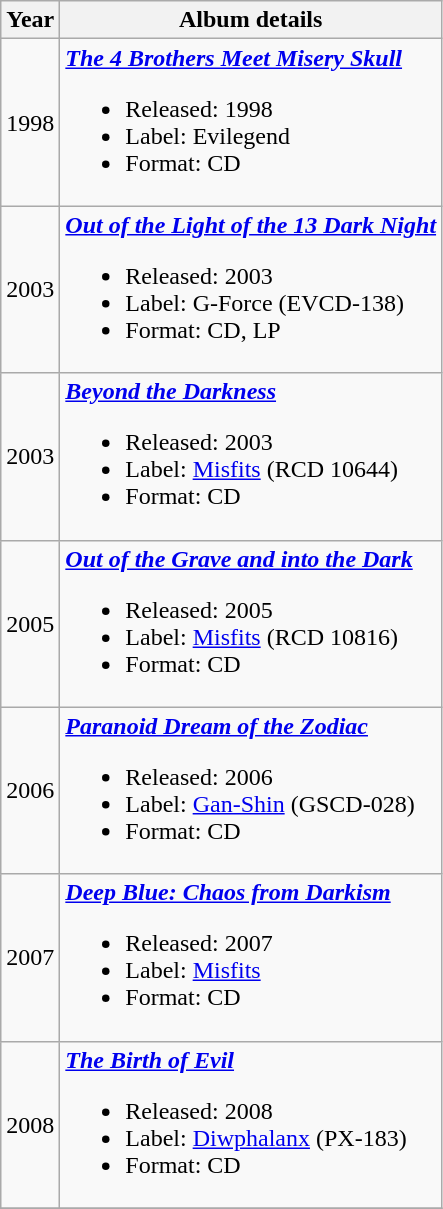<table class ="wikitable">
<tr>
<th rowspan="1">Year</th>
<th rowspan="1">Album details</th>
</tr>
<tr>
<td>1998</td>
<td><strong><em><a href='#'>The 4 Brothers Meet Misery Skull</a></em></strong><br><ul><li>Released: 1998</li><li>Label: Evilegend</li><li>Format: CD</li></ul></td>
</tr>
<tr>
<td>2003</td>
<td><strong><em><a href='#'>Out of the Light of the 13 Dark Night</a></em></strong><br><ul><li>Released: 2003</li><li>Label: G-Force (EVCD-138)</li><li>Format: CD, LP</li></ul></td>
</tr>
<tr>
<td>2003</td>
<td><strong><em><a href='#'>Beyond the Darkness</a></em></strong><br><ul><li>Released: 2003</li><li>Label: <a href='#'>Misfits</a> (RCD 10644)</li><li>Format: CD</li></ul></td>
</tr>
<tr>
<td>2005</td>
<td><strong><em><a href='#'>Out of the Grave and into the Dark</a></em></strong><br><ul><li>Released: 2005</li><li>Label: <a href='#'>Misfits</a> (RCD 10816)</li><li>Format: CD</li></ul></td>
</tr>
<tr>
<td>2006</td>
<td><strong><em><a href='#'>Paranoid Dream of the Zodiac</a></em></strong><br><ul><li>Released: 2006</li><li>Label: <a href='#'>Gan-Shin</a> (GSCD-028)</li><li>Format: CD</li></ul></td>
</tr>
<tr>
<td>2007</td>
<td><strong><em><a href='#'>Deep Blue: Chaos from Darkism</a></em></strong><br><ul><li>Released: 2007</li><li>Label: <a href='#'>Misfits</a></li><li>Format: CD</li></ul></td>
</tr>
<tr>
<td>2008</td>
<td><strong><em><a href='#'>The Birth of Evil</a></em></strong><br><ul><li>Released: 2008</li><li>Label: <a href='#'>Diwphalanx</a> (PX-183)</li><li>Format: CD</li></ul></td>
</tr>
<tr>
</tr>
</table>
